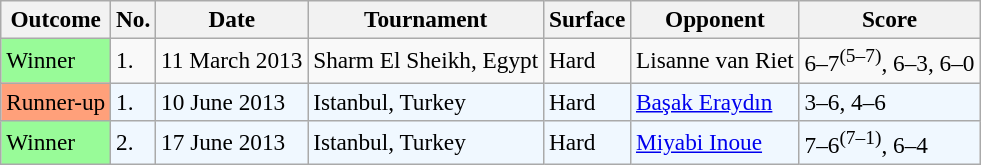<table class="sortable wikitable" style=font-size:97%>
<tr>
<th>Outcome</th>
<th>No.</th>
<th>Date</th>
<th>Tournament</th>
<th>Surface</th>
<th>Opponent</th>
<th class="unsortable">Score</th>
</tr>
<tr>
<td style="background:#98fb98;">Winner</td>
<td>1.</td>
<td>11 March 2013</td>
<td>Sharm El Sheikh, Egypt</td>
<td>Hard</td>
<td> Lisanne van Riet</td>
<td>6–7<sup>(5–7)</sup>, 6–3, 6–0</td>
</tr>
<tr style="background:#f0f8ff;">
<td style="background:#ffa07a;">Runner-up</td>
<td>1.</td>
<td>10 June 2013</td>
<td>Istanbul, Turkey</td>
<td>Hard</td>
<td> <a href='#'>Başak Eraydın</a></td>
<td>3–6, 4–6</td>
</tr>
<tr style="background:#f0f8ff;">
<td style="background:#98fb98;">Winner</td>
<td>2.</td>
<td>17 June 2013</td>
<td>Istanbul, Turkey</td>
<td>Hard</td>
<td> <a href='#'>Miyabi Inoue</a></td>
<td>7–6<sup>(7–1)</sup>, 6–4</td>
</tr>
</table>
